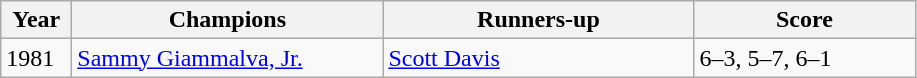<table class="wikitable">
<tr>
<th style="width:40px">Year</th>
<th style="width:200px">Champions</th>
<th style="width:200px">Runners-up</th>
<th style="width:140px" class="unsortable">Score</th>
</tr>
<tr>
<td>1981</td>
<td> <a href='#'>Sammy Giammalva, Jr.</a></td>
<td> <a href='#'>Scott Davis</a></td>
<td>6–3, 5–7, 6–1</td>
</tr>
</table>
